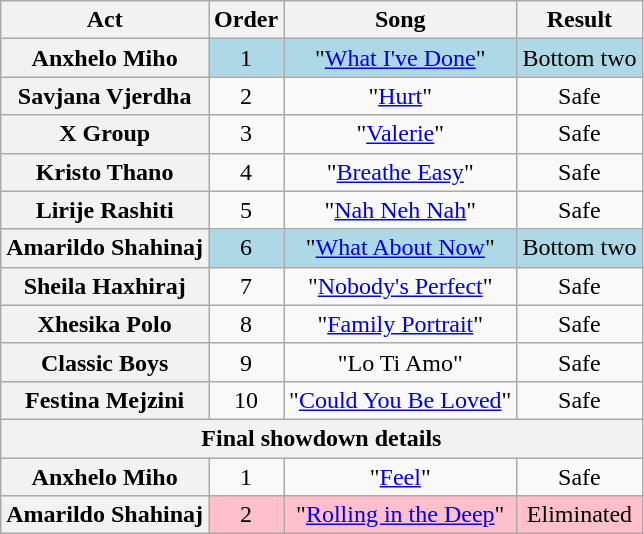<table class="wikitable plainrowheaders" style="text-align:center;">
<tr>
<th scope="col">Act</th>
<th scope="col">Order</th>
<th scope="col">Song</th>
<th scope="col">Result</th>
</tr>
<tr style="background:lightblue;">
<th scope="row">Anxhelo Miho</th>
<td>1</td>
<td>"<a href='#'>What I've Done</a>"</td>
<td>Bottom two</td>
</tr>
<tr>
<th scope="row">Savjana Vjerdha</th>
<td>2</td>
<td>"<a href='#'>Hurt</a>"</td>
<td>Safe</td>
</tr>
<tr>
<th scope="row">X Group</th>
<td>3</td>
<td>"<a href='#'>Valerie</a>"</td>
<td>Safe</td>
</tr>
<tr>
<th scope="row">Kristo Thano</th>
<td>4</td>
<td>"<a href='#'>Breathe Easy</a>"</td>
<td>Safe</td>
</tr>
<tr>
<th scope="row">Lirije Rashiti</th>
<td>5</td>
<td>"<a href='#'>Nah Neh Nah</a>"</td>
<td>Safe</td>
</tr>
<tr style="background:lightblue;">
<th scope="row">Amarildo Shahinaj</th>
<td>6</td>
<td>"<a href='#'>What About Now</a>"</td>
<td>Bottom two</td>
</tr>
<tr>
<th scope="row">Sheila Haxhiraj</th>
<td>7</td>
<td>"<a href='#'>Nobody's Perfect</a>"</td>
<td>Safe</td>
</tr>
<tr>
<th scope="row">Xhesika Polo</th>
<td>8</td>
<td>"<a href='#'>Family Portrait</a>"</td>
<td>Safe</td>
</tr>
<tr>
<th scope="row">Classic Boys</th>
<td>9</td>
<td>"Lo Ti Amo"</td>
<td>Safe</td>
</tr>
<tr>
<th scope="row">Festina Mejzini</th>
<td>10</td>
<td>"<a href='#'>Could You Be Loved</a>"</td>
<td>Safe</td>
</tr>
<tr>
<th colspan="5">Final showdown details</th>
</tr>
<tr>
<th scope="row">Anxhelo Miho</th>
<td>1</td>
<td>"<a href='#'>Feel</a>"</td>
<td>Safe</td>
</tr>
<tr style="background:pink;">
<th scope="row">Amarildo Shahinaj</th>
<td>2</td>
<td>"<a href='#'>Rolling in the Deep</a>"</td>
<td>Eliminated</td>
</tr>
</table>
